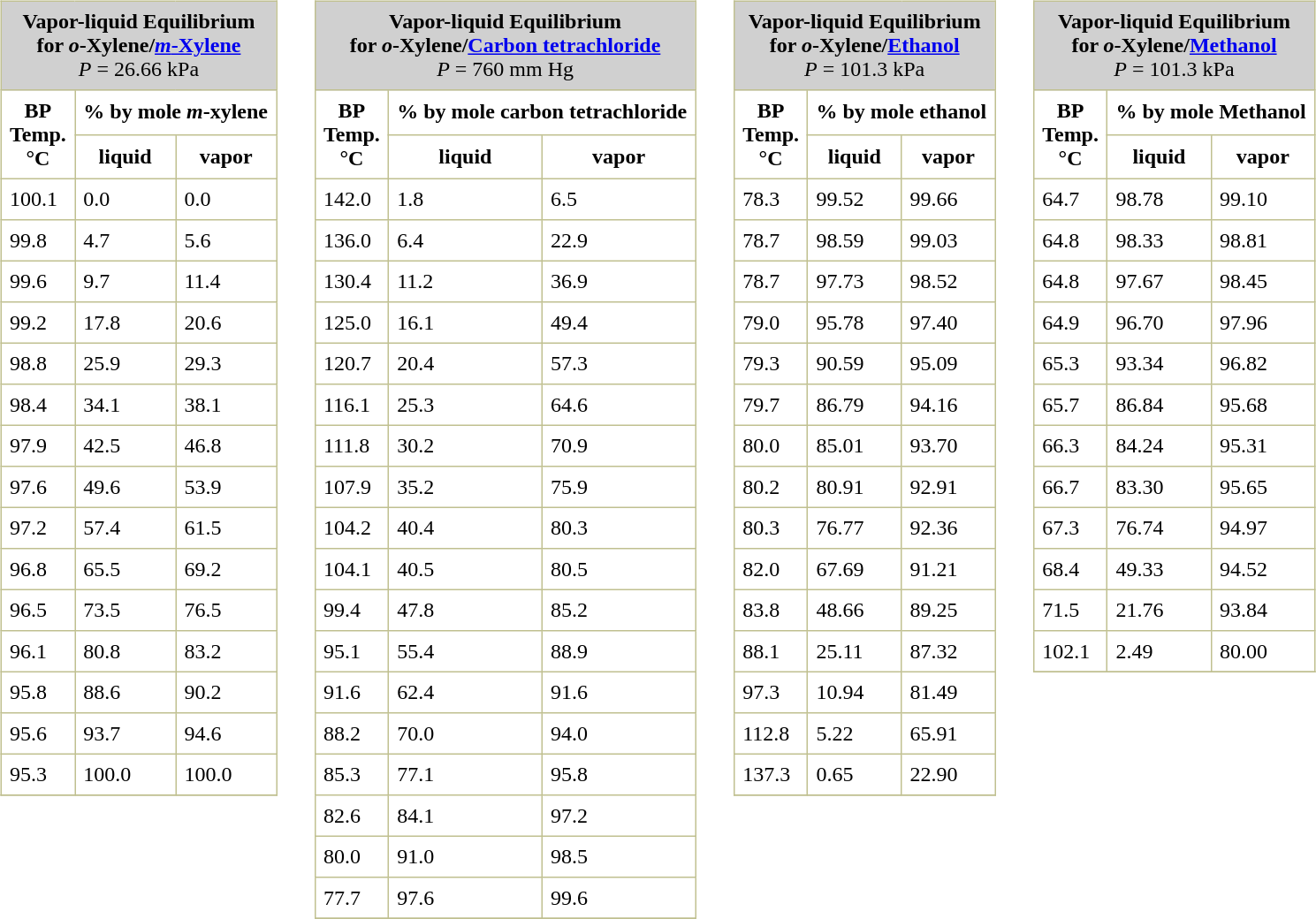<table>
<tr valign="top">
<td><br><table border="1" cellspacing="0" cellpadding="6" style="margin: 0 0 0 0.5em; background: white; border-collapse: collapse; border-color: #C0C090;">
<tr>
<td bgcolor="#D0D0D0" align="center" colspan="3"><strong>Vapor-liquid Equilibrium<br>for <em>o</em>-Xylene/<a href='#'><em>m</em>-Xylene</a></strong><br><em>P</em> = 26.66 kPa</td>
</tr>
<tr>
<th rowspan="2">BP<br>Temp.<br>°C</th>
<th colspan="2">% by mole <em>m</em>-xylene</th>
</tr>
<tr>
<th>liquid</th>
<th>vapor</th>
</tr>
<tr>
<td>100.1</td>
<td>0.0</td>
<td>0.0</td>
</tr>
<tr>
<td>99.8</td>
<td>4.7</td>
<td>5.6</td>
</tr>
<tr>
<td>99.6</td>
<td>9.7</td>
<td>11.4</td>
</tr>
<tr>
<td>99.2</td>
<td>17.8</td>
<td>20.6</td>
</tr>
<tr>
<td>98.8</td>
<td>25.9</td>
<td>29.3</td>
</tr>
<tr>
<td>98.4</td>
<td>34.1</td>
<td>38.1</td>
</tr>
<tr>
<td>97.9</td>
<td>42.5</td>
<td>46.8</td>
</tr>
<tr>
<td>97.6</td>
<td>49.6</td>
<td>53.9</td>
</tr>
<tr>
<td>97.2</td>
<td>57.4</td>
<td>61.5</td>
</tr>
<tr>
<td>96.8</td>
<td>65.5</td>
<td>69.2</td>
</tr>
<tr>
<td>96.5</td>
<td>73.5</td>
<td>76.5</td>
</tr>
<tr>
<td>96.1</td>
<td>80.8</td>
<td>83.2</td>
</tr>
<tr>
<td>95.8</td>
<td>88.6</td>
<td>90.2</td>
</tr>
<tr>
<td>95.6</td>
<td>93.7</td>
<td>94.6</td>
</tr>
<tr>
<td>95.3</td>
<td>100.0</td>
<td>100.0</td>
</tr>
<tr>
</tr>
</table>
</td>
<td>   </td>
<td><br><table border="1" cellspacing="0" cellpadding="6" style="margin: 0 0 0 0.5em; background: white; border-collapse: collapse; border-color: #C0C090;">
<tr>
<td bgcolor="#D0D0D0" align="center" colspan="3"><strong>Vapor-liquid Equilibrium<br>for <em>o</em>-Xylene/<a href='#'>Carbon tetrachloride</a></strong><br><em>P</em> = 760 mm Hg</td>
</tr>
<tr>
<th rowspan="2">BP<br>Temp.<br>°C</th>
<th colspan="2">% by mole carbon tetrachloride</th>
</tr>
<tr>
<th>liquid</th>
<th>vapor</th>
</tr>
<tr>
<td>142.0</td>
<td>1.8</td>
<td>6.5</td>
</tr>
<tr>
<td>136.0</td>
<td>6.4</td>
<td>22.9</td>
</tr>
<tr>
<td>130.4</td>
<td>11.2</td>
<td>36.9</td>
</tr>
<tr>
<td>125.0</td>
<td>16.1</td>
<td>49.4</td>
</tr>
<tr>
<td>120.7</td>
<td>20.4</td>
<td>57.3</td>
</tr>
<tr>
<td>116.1</td>
<td>25.3</td>
<td>64.6</td>
</tr>
<tr>
<td>111.8</td>
<td>30.2</td>
<td>70.9</td>
</tr>
<tr>
<td>107.9</td>
<td>35.2</td>
<td>75.9</td>
</tr>
<tr>
<td>104.2</td>
<td>40.4</td>
<td>80.3</td>
</tr>
<tr>
<td>104.1</td>
<td>40.5</td>
<td>80.5</td>
</tr>
<tr>
<td>99.4</td>
<td>47.8</td>
<td>85.2</td>
</tr>
<tr>
<td>95.1</td>
<td>55.4</td>
<td>88.9</td>
</tr>
<tr>
<td>91.6</td>
<td>62.4</td>
<td>91.6</td>
</tr>
<tr>
<td>88.2</td>
<td>70.0</td>
<td>94.0</td>
</tr>
<tr>
<td>85.3</td>
<td>77.1</td>
<td>95.8</td>
</tr>
<tr>
<td>82.6</td>
<td>84.1</td>
<td>97.2</td>
</tr>
<tr>
<td>80.0</td>
<td>91.0</td>
<td>98.5</td>
</tr>
<tr>
<td>77.7</td>
<td>97.6</td>
<td>99.6</td>
</tr>
<tr>
</tr>
</table>
</td>
<td>   </td>
<td><br><table border="1" cellspacing="0" cellpadding="6" style="margin: 0 0 0 0.5em; background: white; border-collapse: collapse; border-color: #C0C090;">
<tr>
<td bgcolor="#D0D0D0" align="center" colspan="3"><strong>Vapor-liquid Equilibrium<br>for <em>o</em>-Xylene/<a href='#'>Ethanol</a></strong><br><em>P</em> = 101.3 kPa</td>
</tr>
<tr>
<th rowspan="2">BP<br>Temp.<br>°C</th>
<th colspan="2">% by mole ethanol</th>
</tr>
<tr>
<th>liquid</th>
<th>vapor</th>
</tr>
<tr>
<td>78.3</td>
<td>99.52</td>
<td>99.66</td>
</tr>
<tr>
<td>78.7</td>
<td>98.59</td>
<td>99.03</td>
</tr>
<tr>
<td>78.7</td>
<td>97.73</td>
<td>98.52</td>
</tr>
<tr>
<td>79.0</td>
<td>95.78</td>
<td>97.40</td>
</tr>
<tr>
<td>79.3</td>
<td>90.59</td>
<td>95.09</td>
</tr>
<tr>
<td>79.7</td>
<td>86.79</td>
<td>94.16</td>
</tr>
<tr>
<td>80.0</td>
<td>85.01</td>
<td>93.70</td>
</tr>
<tr>
<td>80.2</td>
<td>80.91</td>
<td>92.91</td>
</tr>
<tr>
<td>80.3</td>
<td>76.77</td>
<td>92.36</td>
</tr>
<tr>
<td>82.0</td>
<td>67.69</td>
<td>91.21</td>
</tr>
<tr>
<td>83.8</td>
<td>48.66</td>
<td>89.25</td>
</tr>
<tr>
<td>88.1</td>
<td>25.11</td>
<td>87.32</td>
</tr>
<tr>
<td>97.3</td>
<td>10.94</td>
<td>81.49</td>
</tr>
<tr>
<td>112.8</td>
<td>5.22</td>
<td>65.91</td>
</tr>
<tr>
<td>137.3</td>
<td>0.65</td>
<td>22.90</td>
</tr>
<tr>
</tr>
</table>
</td>
<td>   </td>
<td><br><table border="1" cellspacing="0" cellpadding="6" style="margin: 0 0 0 0.5em; background: white; border-collapse: collapse; border-color: #C0C090;">
<tr>
<td bgcolor="#D0D0D0" align="center" colspan="3"><strong>Vapor-liquid Equilibrium<br>for <em>o</em>-Xylene/<a href='#'>Methanol</a></strong><br><em>P</em> = 101.3 kPa</td>
</tr>
<tr>
<th rowspan="2">BP<br>Temp.<br>°C</th>
<th colspan="2">% by mole Methanol</th>
</tr>
<tr>
<th>liquid</th>
<th>vapor</th>
</tr>
<tr>
<td>64.7</td>
<td>98.78</td>
<td>99.10</td>
</tr>
<tr>
<td>64.8</td>
<td>98.33</td>
<td>98.81</td>
</tr>
<tr>
<td>64.8</td>
<td>97.67</td>
<td>98.45</td>
</tr>
<tr>
<td>64.9</td>
<td>96.70</td>
<td>97.96</td>
</tr>
<tr>
<td>65.3</td>
<td>93.34</td>
<td>96.82</td>
</tr>
<tr>
<td>65.7</td>
<td>86.84</td>
<td>95.68</td>
</tr>
<tr>
<td>66.3</td>
<td>84.24</td>
<td>95.31</td>
</tr>
<tr>
<td>66.7</td>
<td>83.30</td>
<td>95.65</td>
</tr>
<tr>
<td>67.3</td>
<td>76.74</td>
<td>94.97</td>
</tr>
<tr>
<td>68.4</td>
<td>49.33</td>
<td>94.52</td>
</tr>
<tr>
<td>71.5</td>
<td>21.76</td>
<td>93.84</td>
</tr>
<tr>
<td>102.1</td>
<td>2.49</td>
<td>80.00</td>
</tr>
<tr>
</tr>
</table>
</td>
</tr>
</table>
